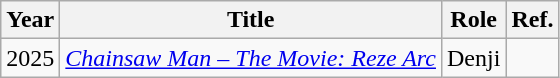<table class="wikitable">
<tr>
<th>Year</th>
<th>Title</th>
<th>Role</th>
<th>Ref.</th>
</tr>
<tr>
<td>2025</td>
<td><em><a href='#'>Chainsaw Man – The Movie: Reze Arc</a></em></td>
<td>Denji</td>
<td></td>
</tr>
</table>
